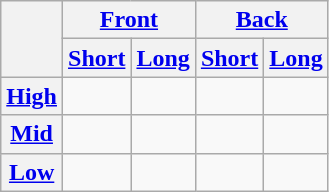<table class="wikitable" style="text-align:center">
<tr>
<th rowspan="2"></th>
<th colspan="2"><a href='#'>Front</a></th>
<th colspan="2"><a href='#'>Back</a></th>
</tr>
<tr>
<th><a href='#'>Short</a></th>
<th><a href='#'>Long</a></th>
<th><a href='#'>Short</a></th>
<th><a href='#'>Long</a></th>
</tr>
<tr>
<th><a href='#'>High</a></th>
<td> </td>
<td> </td>
<td> </td>
<td> </td>
</tr>
<tr>
<th><a href='#'>Mid</a></th>
<td> </td>
<td></td>
<td> </td>
<td> </td>
</tr>
<tr>
<th><a href='#'>Low</a></th>
<td> </td>
<td> </td>
<td></td>
<td> </td>
</tr>
</table>
